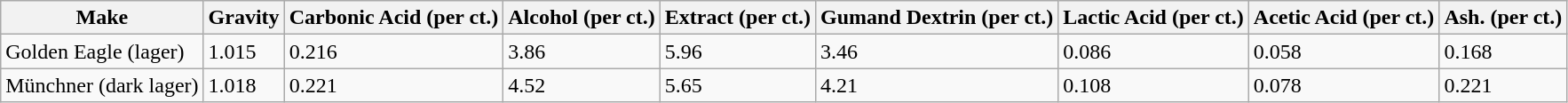<table class="wikitable">
<tr>
<th>Make</th>
<th>Gravity</th>
<th>Carbonic Acid (per ct.)</th>
<th>Alcohol (per ct.)</th>
<th>Extract (per ct.)</th>
<th>Gumand Dextrin (per ct.)</th>
<th>Lactic Acid (per ct.)</th>
<th>Acetic Acid (per ct.)</th>
<th>Ash. (per ct.)</th>
</tr>
<tr>
<td>Golden Eagle (lager)</td>
<td>1.015</td>
<td>0.216</td>
<td>3.86</td>
<td>5.96</td>
<td>3.46</td>
<td>0.086</td>
<td>0.058</td>
<td>0.168</td>
</tr>
<tr>
<td>Münchner (dark lager)</td>
<td>1.018</td>
<td>0.221</td>
<td>4.52</td>
<td>5.65</td>
<td>4.21</td>
<td>0.108</td>
<td>0.078</td>
<td>0.221</td>
</tr>
</table>
